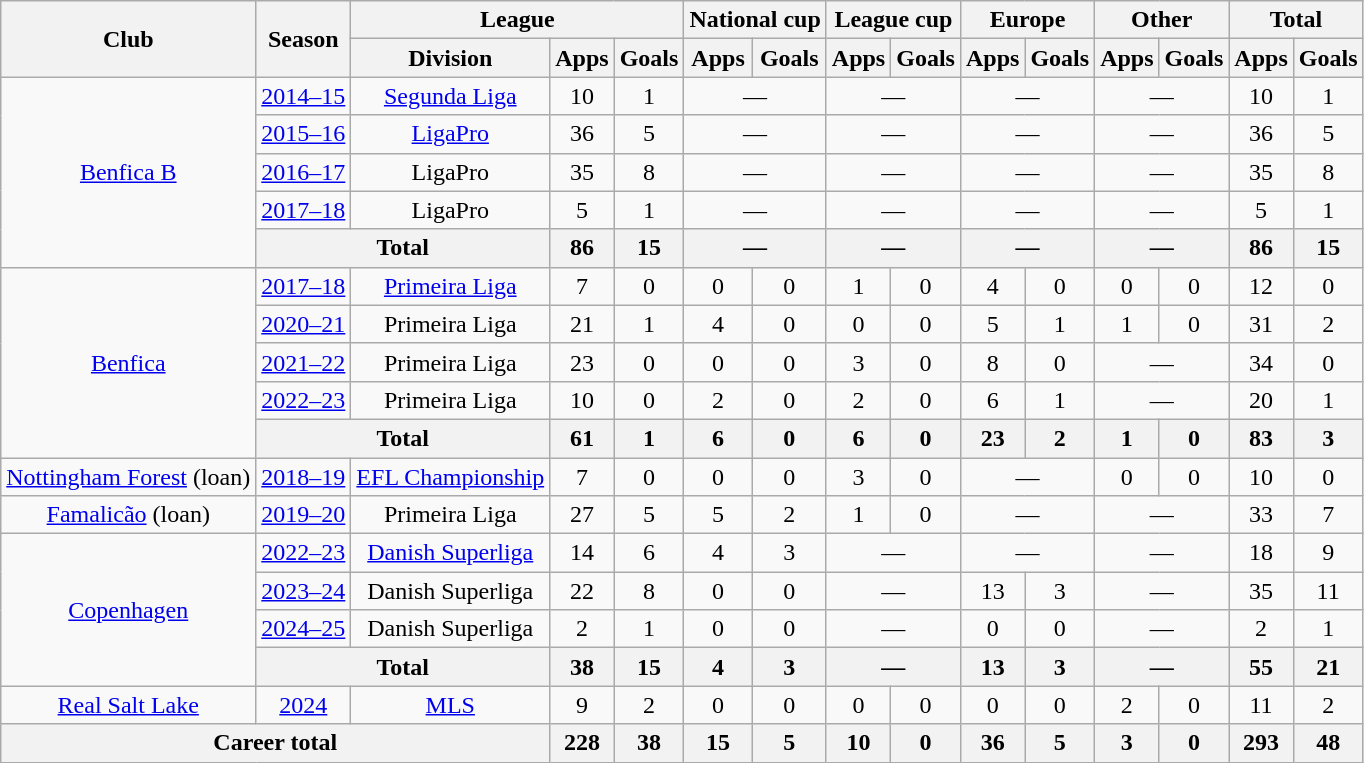<table class="wikitable" style="text-align:center">
<tr>
<th rowspan="2">Club</th>
<th rowspan="2">Season</th>
<th colspan="3">League</th>
<th colspan="2">National cup</th>
<th colspan="2">League cup</th>
<th colspan="2">Europe</th>
<th colspan="2">Other</th>
<th colspan="2">Total</th>
</tr>
<tr>
<th>Division</th>
<th>Apps</th>
<th>Goals</th>
<th>Apps</th>
<th>Goals</th>
<th>Apps</th>
<th>Goals</th>
<th>Apps</th>
<th>Goals</th>
<th>Apps</th>
<th>Goals</th>
<th>Apps</th>
<th>Goals</th>
</tr>
<tr>
<td rowspan="5"><a href='#'>Benfica B</a></td>
<td><a href='#'>2014–15</a></td>
<td><a href='#'>Segunda Liga</a></td>
<td>10</td>
<td>1</td>
<td colspan="2">—</td>
<td colspan="2">—</td>
<td colspan="2">—</td>
<td colspan="2">—</td>
<td>10</td>
<td>1</td>
</tr>
<tr>
<td><a href='#'>2015–16</a></td>
<td><a href='#'>LigaPro</a></td>
<td>36</td>
<td>5</td>
<td colspan="2">—</td>
<td colspan="2">—</td>
<td colspan="2">—</td>
<td colspan="2">—</td>
<td>36</td>
<td>5</td>
</tr>
<tr>
<td><a href='#'>2016–17</a></td>
<td>LigaPro</td>
<td>35</td>
<td>8</td>
<td colspan="2">—</td>
<td colspan="2">—</td>
<td colspan="2">—</td>
<td colspan="2">—</td>
<td>35</td>
<td>8</td>
</tr>
<tr>
<td><a href='#'>2017–18</a></td>
<td>LigaPro</td>
<td>5</td>
<td>1</td>
<td colspan="2">—</td>
<td colspan="2">—</td>
<td colspan="2">—</td>
<td colspan="2">—</td>
<td>5</td>
<td>1</td>
</tr>
<tr>
<th colspan="2">Total</th>
<th>86</th>
<th>15</th>
<th colspan="2">—</th>
<th colspan="2">—</th>
<th colspan="2">—</th>
<th colspan="2">—</th>
<th>86</th>
<th>15</th>
</tr>
<tr>
<td rowspan="5"><a href='#'>Benfica</a></td>
<td><a href='#'>2017–18</a></td>
<td><a href='#'>Primeira Liga</a></td>
<td>7</td>
<td>0</td>
<td>0</td>
<td>0</td>
<td>1</td>
<td>0</td>
<td>4</td>
<td>0</td>
<td>0</td>
<td>0</td>
<td>12</td>
<td>0</td>
</tr>
<tr>
<td><a href='#'>2020–21</a></td>
<td>Primeira Liga</td>
<td>21</td>
<td>1</td>
<td>4</td>
<td>0</td>
<td>0</td>
<td>0</td>
<td>5</td>
<td>1</td>
<td>1</td>
<td>0</td>
<td>31</td>
<td>2</td>
</tr>
<tr>
<td><a href='#'>2021–22</a></td>
<td>Primeira Liga</td>
<td>23</td>
<td>0</td>
<td>0</td>
<td>0</td>
<td>3</td>
<td>0</td>
<td>8</td>
<td>0</td>
<td colspan="2">—</td>
<td>34</td>
<td>0</td>
</tr>
<tr>
<td><a href='#'>2022–23</a></td>
<td>Primeira Liga</td>
<td>10</td>
<td>0</td>
<td>2</td>
<td>0</td>
<td>2</td>
<td>0</td>
<td>6</td>
<td>1</td>
<td colspan="2">—</td>
<td>20</td>
<td>1</td>
</tr>
<tr>
<th colspan="2">Total</th>
<th>61</th>
<th>1</th>
<th>6</th>
<th>0</th>
<th>6</th>
<th>0</th>
<th>23</th>
<th>2</th>
<th>1</th>
<th>0</th>
<th>83</th>
<th>3</th>
</tr>
<tr>
<td><a href='#'>Nottingham Forest</a> (loan)</td>
<td><a href='#'>2018–19</a></td>
<td><a href='#'>EFL Championship</a></td>
<td>7</td>
<td>0</td>
<td>0</td>
<td>0</td>
<td>3</td>
<td>0</td>
<td colspan="2">—</td>
<td>0</td>
<td>0</td>
<td>10</td>
<td>0</td>
</tr>
<tr>
<td><a href='#'>Famalicão</a> (loan)</td>
<td><a href='#'>2019–20</a></td>
<td>Primeira Liga</td>
<td>27</td>
<td>5</td>
<td>5</td>
<td>2</td>
<td>1</td>
<td>0</td>
<td colspan="2">—</td>
<td colspan="2">—</td>
<td>33</td>
<td>7</td>
</tr>
<tr>
<td rowspan="4"><a href='#'>Copenhagen</a></td>
<td><a href='#'>2022–23</a></td>
<td><a href='#'>Danish Superliga</a></td>
<td>14</td>
<td>6</td>
<td>4</td>
<td>3</td>
<td colspan="2">—</td>
<td colspan="2">—</td>
<td colspan="2">—</td>
<td>18</td>
<td>9</td>
</tr>
<tr>
<td><a href='#'>2023–24</a></td>
<td>Danish Superliga</td>
<td>22</td>
<td>8</td>
<td>0</td>
<td>0</td>
<td colspan="2">—</td>
<td>13</td>
<td>3</td>
<td colspan="2">—</td>
<td>35</td>
<td>11</td>
</tr>
<tr>
<td><a href='#'>2024–25</a></td>
<td>Danish Superliga</td>
<td>2</td>
<td>1</td>
<td>0</td>
<td>0</td>
<td colspan="2">—</td>
<td>0</td>
<td>0</td>
<td colspan="2">—</td>
<td>2</td>
<td>1</td>
</tr>
<tr>
<th colspan="2">Total</th>
<th>38</th>
<th>15</th>
<th>4</th>
<th>3</th>
<th colspan="2">—</th>
<th>13</th>
<th>3</th>
<th colspan="2">—</th>
<th>55</th>
<th>21</th>
</tr>
<tr>
<td><a href='#'>Real Salt Lake</a></td>
<td><a href='#'>2024</a></td>
<td><a href='#'>MLS</a></td>
<td>9</td>
<td>2</td>
<td>0</td>
<td>0</td>
<td>0</td>
<td>0</td>
<td>0</td>
<td>0</td>
<td>2</td>
<td>0</td>
<td>11</td>
<td>2</td>
</tr>
<tr>
<th colspan="3">Career total</th>
<th>228</th>
<th>38</th>
<th>15</th>
<th>5</th>
<th>10</th>
<th>0</th>
<th>36</th>
<th>5</th>
<th>3</th>
<th>0</th>
<th>293</th>
<th>48</th>
</tr>
</table>
